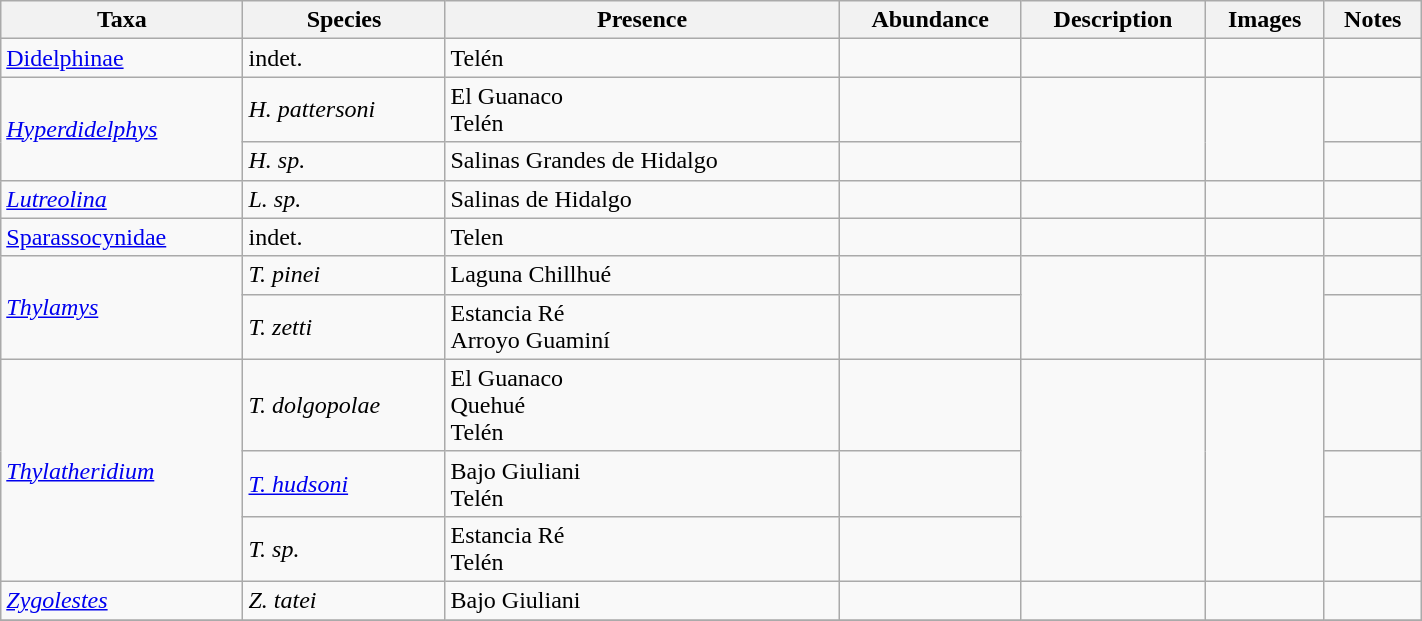<table class="wikitable sortable" align="center" width="75%">
<tr>
<th>Taxa</th>
<th>Species</th>
<th>Presence</th>
<th>Abundance</th>
<th>Description</th>
<th>Images</th>
<th>Notes</th>
</tr>
<tr>
<td><a href='#'>Didelphinae</a></td>
<td>indet.</td>
<td>Telén</td>
<td></td>
<td></td>
<td></td>
<td align=center></td>
</tr>
<tr>
<td rowspan = 2><em><a href='#'>Hyperdidelphys</a></em></td>
<td><em>H. pattersoni</em></td>
<td>El Guanaco<br>Telén</td>
<td></td>
<td rowspan = 2></td>
<td rowspan = 2></td>
<td align=center></td>
</tr>
<tr>
<td><em>H. sp.</em></td>
<td>Salinas Grandes de Hidalgo</td>
<td></td>
<td align=center></td>
</tr>
<tr>
<td><em><a href='#'>Lutreolina</a></em></td>
<td><em>L. sp.</em></td>
<td>Salinas de Hidalgo</td>
<td></td>
<td></td>
<td></td>
<td align=center></td>
</tr>
<tr>
<td><a href='#'>Sparassocynidae</a></td>
<td>indet.</td>
<td>Telen</td>
<td></td>
<td></td>
<td></td>
<td align=center></td>
</tr>
<tr>
<td rowspan=2><em><a href='#'>Thylamys</a></em></td>
<td><em>T. pinei</em></td>
<td>Laguna Chillhué</td>
<td></td>
<td rowspan = 2></td>
<td rowspan = 2></td>
<td align=center></td>
</tr>
<tr>
<td><em>T. zetti</em></td>
<td>Estancia Ré<br>Arroyo Guaminí</td>
<td></td>
<td align=center></td>
</tr>
<tr>
<td rowspan = 3><em><a href='#'>Thylatheridium</a></em></td>
<td><em>T. dolgopolae</em></td>
<td>El Guanaco<br>Quehué<br>Telén</td>
<td></td>
<td rowspan = 3></td>
<td rowspan = 3></td>
<td align=center></td>
</tr>
<tr>
<td><em><a href='#'>T. hudsoni</a></em></td>
<td>Bajo Giuliani<br>Telén</td>
<td></td>
<td align=center></td>
</tr>
<tr>
<td><em>T. sp.</em></td>
<td>Estancia Ré<br>Telén</td>
<td></td>
<td align=center></td>
</tr>
<tr>
<td><em><a href='#'>Zygolestes</a></em></td>
<td><em>Z. tatei</em></td>
<td>Bajo Giuliani</td>
<td></td>
<td></td>
<td></td>
<td align=center></td>
</tr>
<tr>
</tr>
</table>
